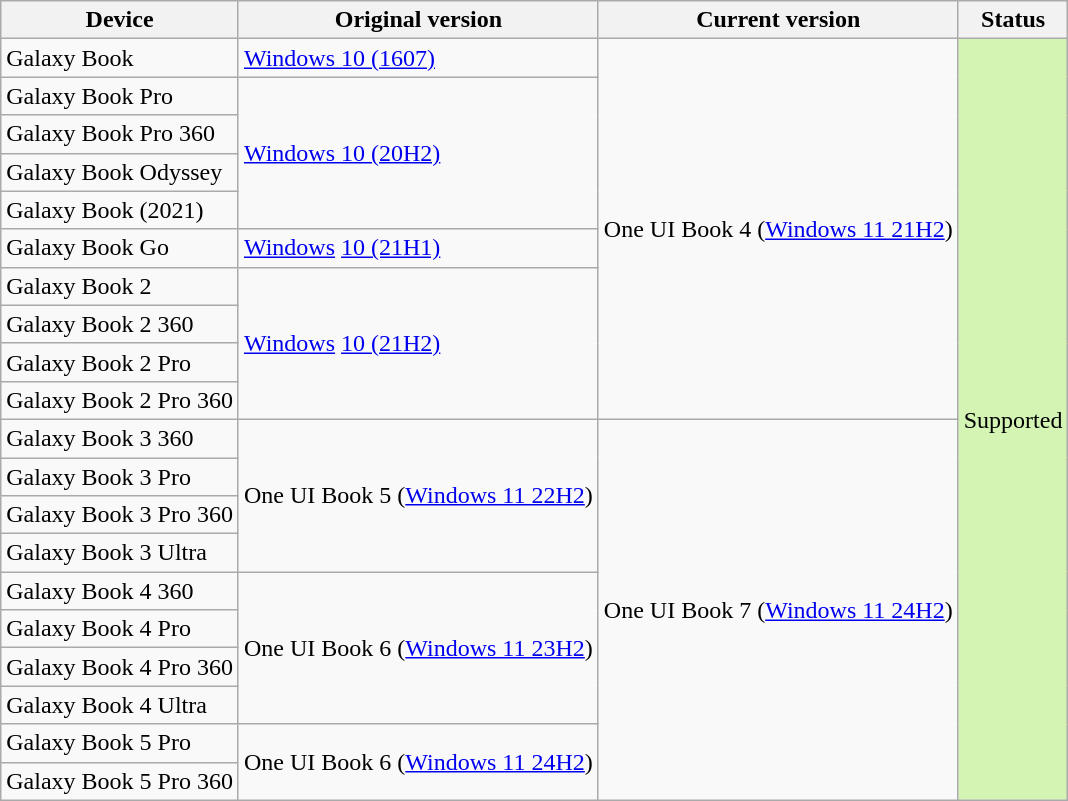<table class="wikitable">
<tr>
<th>Device</th>
<th>Original version</th>
<th>Current version</th>
<th>Status</th>
</tr>
<tr>
<td>Galaxy Book</td>
<td><a href='#'>Windows 10 (1607)</a></td>
<td rowspan="10">One UI Book 4 (<a href='#'>Windows 11 21H2</a>)</td>
<td rowspan="20" style="background: #d4f4b4">Supported</td>
</tr>
<tr>
<td>Galaxy Book Pro</td>
<td rowspan="4"><a href='#'>Windows 10 (20H2)</a></td>
</tr>
<tr>
<td>Galaxy Book Pro 360</td>
</tr>
<tr>
<td>Galaxy Book Odyssey</td>
</tr>
<tr>
<td>Galaxy Book (2021)</td>
</tr>
<tr>
<td>Galaxy Book Go</td>
<td><a href='#'>Windows</a> <a href='#'>10 (21H1)</a></td>
</tr>
<tr>
<td>Galaxy Book 2</td>
<td rowspan="4"><a href='#'>Windows</a> <a href='#'>10 (21H2)</a></td>
</tr>
<tr>
<td>Galaxy Book 2 360</td>
</tr>
<tr>
<td>Galaxy Book 2 Pro</td>
</tr>
<tr>
<td>Galaxy Book 2 Pro 360</td>
</tr>
<tr>
<td>Galaxy Book 3 360</td>
<td rowspan="4">One UI Book 5 (<a href='#'>Windows 11 22H2</a>)</td>
<td rowspan="10">One UI Book 7 (<a href='#'>Windows 11 24H2</a>)</td>
</tr>
<tr>
<td>Galaxy Book 3 Pro</td>
</tr>
<tr>
<td>Galaxy Book 3 Pro 360</td>
</tr>
<tr>
<td>Galaxy Book 3 Ultra</td>
</tr>
<tr>
<td>Galaxy Book 4 360</td>
<td colspan="1" rowspan="4">One UI Book 6 (<a href='#'>Windows 11 23H2</a>)</td>
</tr>
<tr>
<td>Galaxy Book 4 Pro</td>
</tr>
<tr>
<td>Galaxy Book 4 Pro 360</td>
</tr>
<tr>
<td>Galaxy Book 4 Ultra</td>
</tr>
<tr>
<td>Galaxy Book 5 Pro</td>
<td colspan="1" rowspan="2">One UI Book 6 (<a href='#'>Windows 11 24H2</a>)</td>
</tr>
<tr>
<td>Galaxy Book 5 Pro 360</td>
</tr>
</table>
